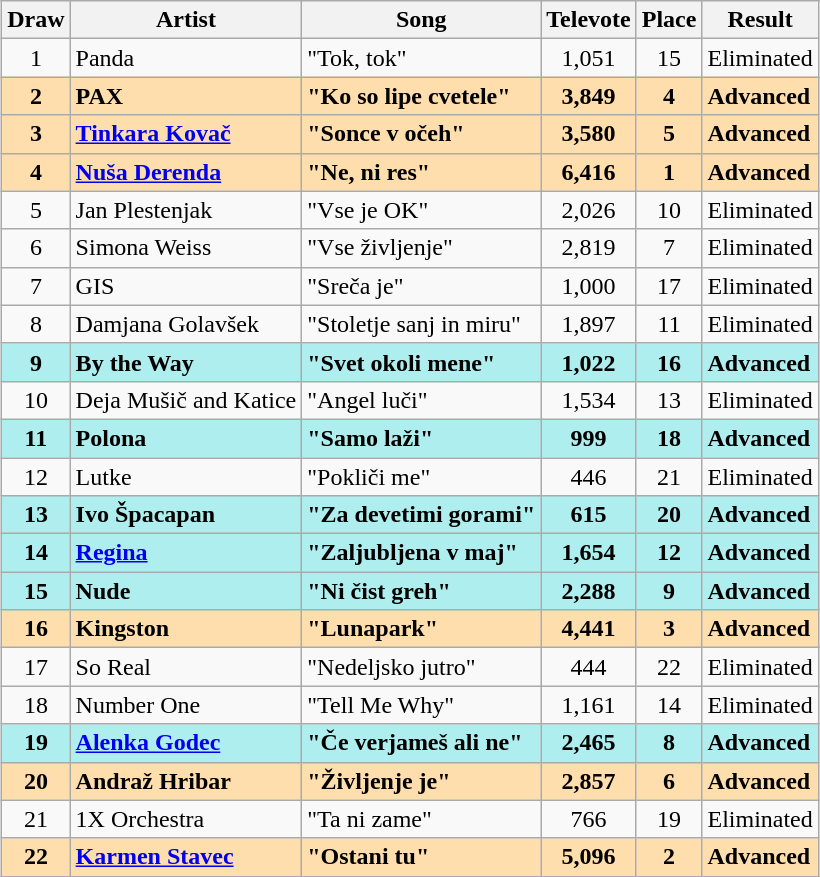<table class="sortable wikitable" style="margin: 1em auto 1em auto; text-align:center">
<tr>
<th>Draw</th>
<th>Artist</th>
<th>Song</th>
<th>Televote</th>
<th>Place</th>
<th>Result</th>
</tr>
<tr>
<td>1</td>
<td align="left">Panda</td>
<td align="left">"Tok, tok"</td>
<td>1,051</td>
<td>15</td>
<td align="left">Eliminated</td>
</tr>
<tr style="font-weight:bold; background:navajowhite;">
<td>2</td>
<td align="left">PAX</td>
<td align="left">"Ko so lipe cvetele"</td>
<td>3,849</td>
<td>4</td>
<td align="left">Advanced</td>
</tr>
<tr style="font-weight:bold; background:navajowhite;">
<td>3</td>
<td align="left"><a href='#'>Tinkara Kovač</a></td>
<td align="left">"Sonce v očeh"</td>
<td>3,580</td>
<td>5</td>
<td align="left">Advanced</td>
</tr>
<tr style="font-weight:bold; background:navajowhite;">
<td><strong>4</strong></td>
<td align="left"><a href='#'>Nuša Derenda</a></td>
<td align="left">"Ne, ni res"</td>
<td>6,416</td>
<td>1</td>
<td align="left">Advanced</td>
</tr>
<tr>
<td>5</td>
<td align="left">Jan Plestenjak</td>
<td align="left">"Vse je OK"</td>
<td>2,026</td>
<td>10</td>
<td align="left">Eliminated</td>
</tr>
<tr>
<td>6</td>
<td align="left">Simona Weiss</td>
<td align="left">"Vse življenje"</td>
<td>2,819</td>
<td>7</td>
<td align="left">Eliminated</td>
</tr>
<tr>
<td>7</td>
<td align="left">GIS</td>
<td align="left">"Sreča je"</td>
<td>1,000</td>
<td>17</td>
<td align="left">Eliminated</td>
</tr>
<tr>
<td>8</td>
<td align="left">Damjana Golavšek</td>
<td align="left">"Stoletje sanj in miru"</td>
<td>1,897</td>
<td>11</td>
<td align="left">Eliminated</td>
</tr>
<tr style="font-weight:bold; background:paleturquoise;">
<td>9</td>
<td align="left">By the Way</td>
<td align="left">"Svet okoli mene"</td>
<td>1,022</td>
<td>16</td>
<td align="left">Advanced</td>
</tr>
<tr>
<td>10</td>
<td align="left">Deja Mušič and Katice</td>
<td align="left">"Angel luči"</td>
<td>1,534</td>
<td>13</td>
<td align="left">Eliminated</td>
</tr>
<tr style="font-weight:bold; background:paleturquoise;">
<td>11</td>
<td align="left">Polona</td>
<td align="left">"Samo laži"</td>
<td>999</td>
<td>18</td>
<td align="left">Advanced</td>
</tr>
<tr>
<td>12</td>
<td align="left">Lutke</td>
<td align="left">"Pokliči me"</td>
<td>446</td>
<td>21</td>
<td align="left">Eliminated</td>
</tr>
<tr style="font-weight:bold; background:paleturquoise;">
<td>13</td>
<td align="left">Ivo Špacapan</td>
<td align="left">"Za devetimi gorami"</td>
<td>615</td>
<td>20</td>
<td align="left">Advanced</td>
</tr>
<tr style="font-weight:bold; background:paleturquoise;">
<td>14</td>
<td align="left"><a href='#'>Regina</a></td>
<td align="left">"Zaljubljena v maj"</td>
<td>1,654</td>
<td>12</td>
<td align="left">Advanced</td>
</tr>
<tr style="font-weight:bold; background:paleturquoise;">
<td>15</td>
<td align="left">Nude</td>
<td align="left">"Ni čist greh"</td>
<td>2,288</td>
<td>9</td>
<td align="left">Advanced</td>
</tr>
<tr style="font-weight:bold; background:navajowhite;">
<td>16</td>
<td align="left">Kingston</td>
<td align="left">"Lunapark"</td>
<td>4,441</td>
<td>3</td>
<td align="left">Advanced</td>
</tr>
<tr>
<td>17</td>
<td align="left">So Real</td>
<td align="left">"Nedeljsko jutro"</td>
<td>444</td>
<td>22</td>
<td align="left">Eliminated</td>
</tr>
<tr>
<td>18</td>
<td align="left">Number One</td>
<td align="left">"Tell Me Why"</td>
<td>1,161</td>
<td>14</td>
<td align="left">Eliminated</td>
</tr>
<tr style="font-weight:bold; background:paleturquoise;">
<td>19</td>
<td align="left"><a href='#'>Alenka Godec</a></td>
<td align="left">"Če verjameš ali ne"</td>
<td>2,465</td>
<td>8</td>
<td align="left">Advanced</td>
</tr>
<tr style="font-weight:bold; background:navajowhite;">
<td>20</td>
<td align="left">Andraž Hribar</td>
<td align="left">"Življenje je"</td>
<td>2,857</td>
<td>6</td>
<td align="left">Advanced</td>
</tr>
<tr>
<td>21</td>
<td align="left">1X Orchestra</td>
<td align="left">"Ta ni zame"</td>
<td>766</td>
<td>19</td>
<td align="left">Eliminated</td>
</tr>
<tr style="font-weight:bold; background:navajowhite;">
<td>22</td>
<td align="left"><a href='#'>Karmen Stavec</a></td>
<td align="left">"Ostani tu"</td>
<td>5,096</td>
<td>2</td>
<td align="left">Advanced</td>
</tr>
</table>
